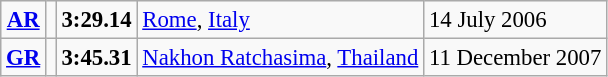<table class="wikitable" style="font-size:95%; position:relative;">
<tr>
<td align=center><strong><a href='#'>AR</a></strong></td>
<td></td>
<td><strong>3:29.14</strong></td>
<td><a href='#'>Rome</a>, <a href='#'>Italy</a></td>
<td>14 July 2006</td>
</tr>
<tr>
<td align=center><strong><a href='#'>GR</a></strong></td>
<td></td>
<td><strong>3:45.31</strong></td>
<td><a href='#'>Nakhon Ratchasima</a>, <a href='#'>Thailand</a></td>
<td>11 December 2007</td>
</tr>
</table>
